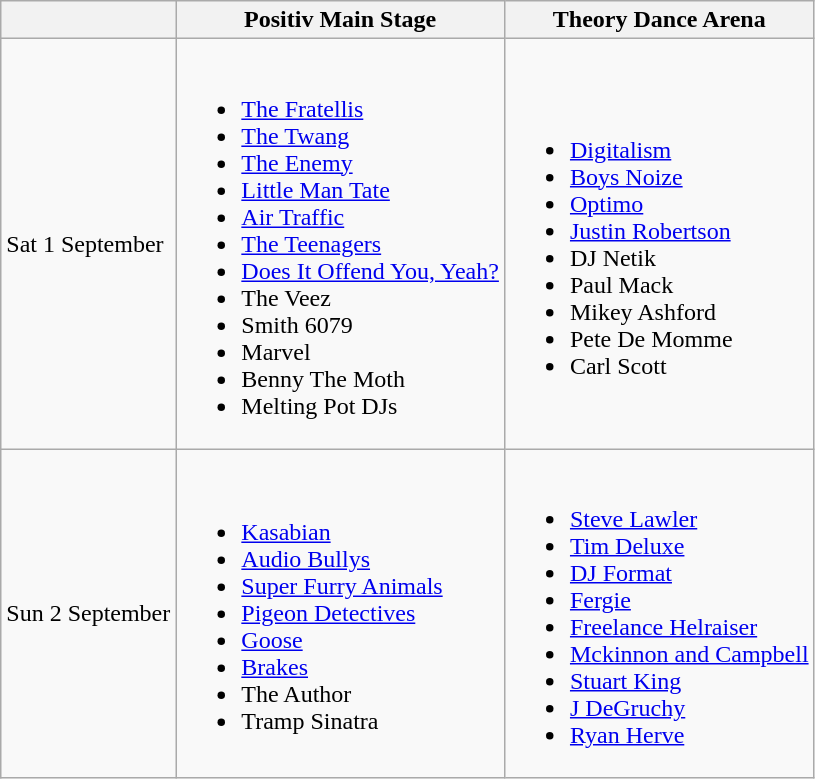<table class="wikitable">
<tr>
<th></th>
<th>Positiv Main Stage</th>
<th>Theory Dance Arena</th>
</tr>
<tr>
<td>Sat 1 September</td>
<td><br><ul><li><a href='#'>The Fratellis</a></li><li><a href='#'>The Twang</a></li><li><a href='#'>The Enemy</a></li><li><a href='#'>Little Man Tate</a></li><li><a href='#'>Air Traffic</a></li><li><a href='#'>The Teenagers</a></li><li><a href='#'>Does It Offend You, Yeah?</a></li><li>The Veez</li><li>Smith 6079</li><li>Marvel</li><li>Benny The Moth</li><li>Melting Pot DJs</li></ul></td>
<td><br><ul><li><a href='#'>Digitalism</a></li><li><a href='#'>Boys Noize</a></li><li><a href='#'>Optimo</a></li><li><a href='#'>Justin Robertson</a></li><li>DJ Netik</li><li>Paul Mack</li><li>Mikey Ashford</li><li>Pete De Momme</li><li>Carl Scott</li></ul></td>
</tr>
<tr>
<td>Sun 2 September</td>
<td><br><ul><li><a href='#'>Kasabian</a></li><li><a href='#'>Audio Bullys</a></li><li><a href='#'>Super Furry Animals</a></li><li><a href='#'>Pigeon Detectives</a></li><li><a href='#'>Goose</a></li><li><a href='#'>Brakes</a></li><li>The Author</li><li>Tramp Sinatra</li></ul></td>
<td><br><ul><li><a href='#'>Steve Lawler</a></li><li><a href='#'>Tim Deluxe</a></li><li><a href='#'>DJ Format</a></li><li><a href='#'>Fergie</a></li><li><a href='#'>Freelance Helraiser</a></li><li><a href='#'>Mckinnon and Campbell</a></li><li><a href='#'>Stuart King</a></li><li><a href='#'>J DeGruchy</a></li><li><a href='#'>Ryan Herve</a></li></ul></td>
</tr>
</table>
